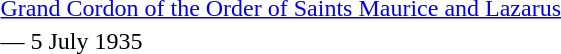<table>
<tr>
<td rowspan=2 style="width:60px; vertical-align:top;"></td>
<td><a href='#'>Grand Cordon of the Order of Saints Maurice and Lazarus</a></td>
</tr>
<tr>
<td>— 5 July 1935</td>
</tr>
</table>
